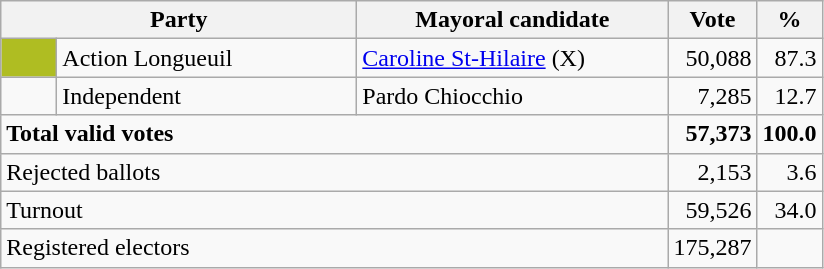<table class="wikitable">
<tr>
<th bgcolor="#DDDDFF" width="230px" colspan="2">Party</th>
<th bgcolor="#DDDDFF" width="200px">Mayoral candidate</th>
<th bgcolor="#DDDDFF" width="50px">Vote</th>
<th bgcolor="#DDDDFF" width="30px">%</th>
</tr>
<tr>
<td bgcolor=#AFBD22  width="30px"> </td>
<td>Action Longueuil</td>
<td><a href='#'>Caroline St-Hilaire</a> (X)</td>
<td align="right">50,088</td>
<td align="right">87.3</td>
</tr>
<tr>
<td> </td>
<td>Independent</td>
<td>Pardo Chiocchio</td>
<td align="right">7,285</td>
<td align="right">12.7</td>
</tr>
<tr>
<td colspan="3"><strong>Total valid votes</strong></td>
<td align="right"><strong>57,373</strong></td>
<td align="right"><strong>100.0</strong></td>
</tr>
<tr>
<td colspan="3">Rejected ballots</td>
<td align="right">2,153</td>
<td align="right">3.6</td>
</tr>
<tr>
<td colspan="3">Turnout</td>
<td align="right">59,526</td>
<td align="right">34.0</td>
</tr>
<tr>
<td colspan="3">Registered electors</td>
<td align="right">175,287</td>
<td></td>
</tr>
</table>
